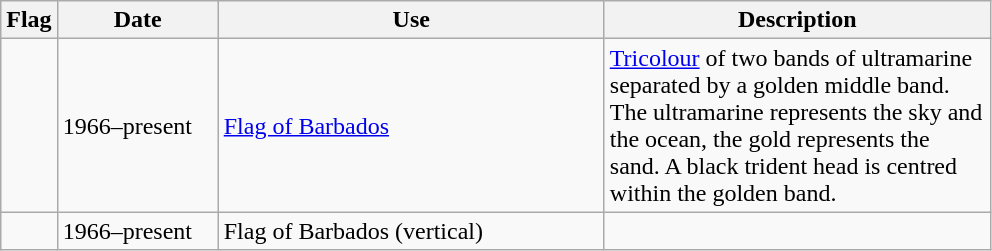<table class="wikitable">
<tr>
<th>Flag</th>
<th width="100">Date</th>
<th width="250">Use</th>
<th width="250">Description</th>
</tr>
<tr>
<td></td>
<td>1966–present</td>
<td><a href='#'>Flag of Barbados</a></td>
<td><a href='#'>Tricolour</a> of two bands of ultramarine separated by a golden middle band. The ultramarine represents the sky and the ocean, the gold represents the sand. A black trident head is centred within the golden band.</td>
</tr>
<tr>
<td></td>
<td>1966–present</td>
<td>Flag of Barbados (vertical)</td>
<td></td>
</tr>
</table>
